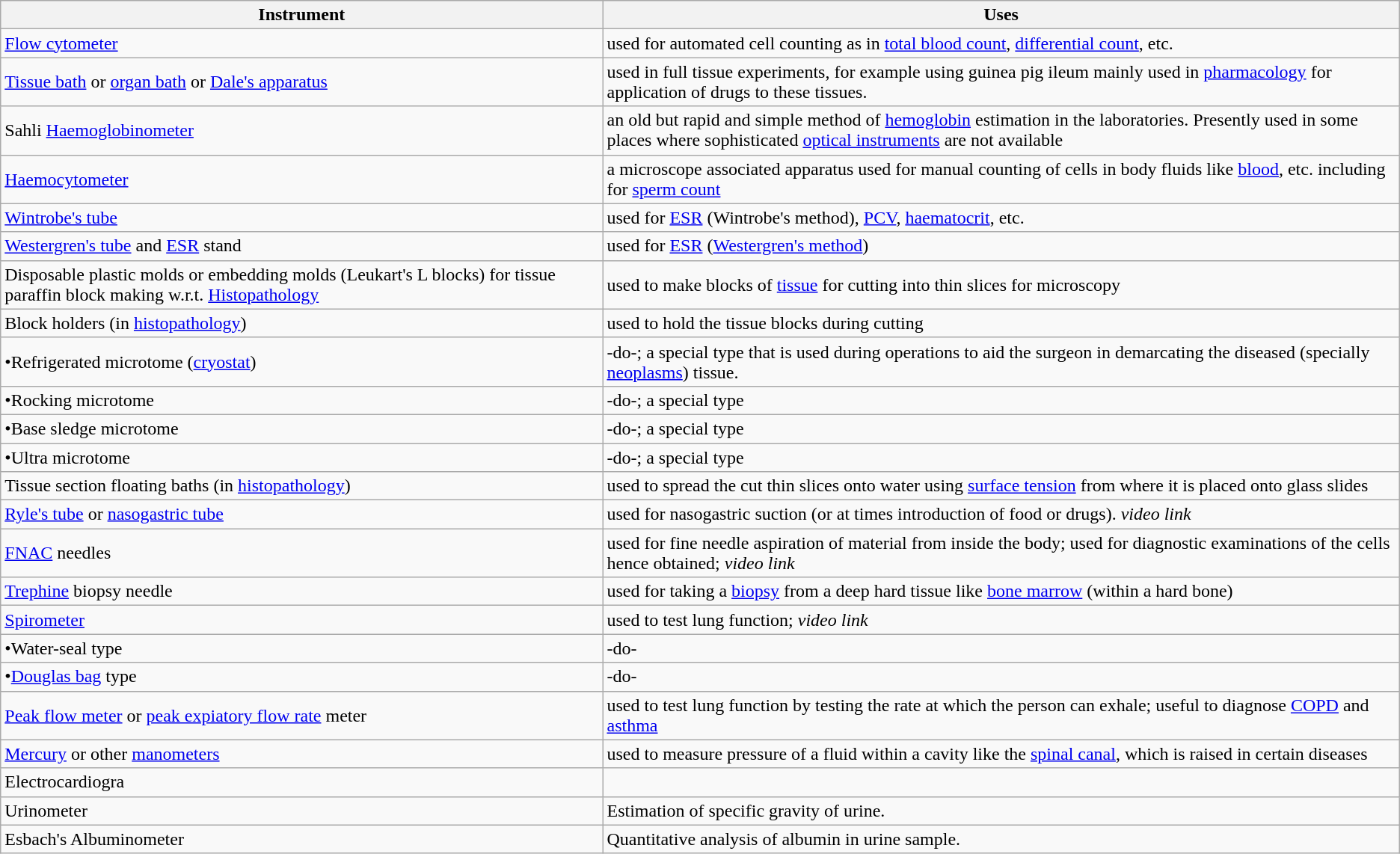<table class="wikitable">
<tr>
<th>Instrument</th>
<th>Uses</th>
</tr>
<tr>
<td><a href='#'>Flow cytometer</a></td>
<td>used for automated cell counting as in <a href='#'>total blood count</a>, <a href='#'>differential count</a>, etc.</td>
</tr>
<tr>
<td><a href='#'>Tissue bath</a> or <a href='#'>organ bath</a> or <a href='#'>Dale's apparatus</a></td>
<td>used in full tissue experiments, for example using guinea pig ileum  mainly used in <a href='#'>pharmacology</a> for application of drugs to these tissues.</td>
</tr>
<tr>
<td>Sahli <a href='#'>Haemoglobinometer</a></td>
<td>an old but rapid and simple method of <a href='#'>hemoglobin</a> estimation in the laboratories. Presently used in some places where sophisticated <a href='#'>optical instruments</a> are not available</td>
</tr>
<tr>
<td><a href='#'>Haemocytometer</a></td>
<td>a microscope associated apparatus used for manual counting of cells in body fluids like <a href='#'>blood</a>, etc. including for <a href='#'>sperm count</a></td>
</tr>
<tr>
<td><a href='#'>Wintrobe's tube</a></td>
<td>used for <a href='#'>ESR</a> (Wintrobe's method), <a href='#'>PCV</a>, <a href='#'>haematocrit</a>, etc.</td>
</tr>
<tr>
<td><a href='#'>Westergren's tube</a> and <a href='#'>ESR</a> stand</td>
<td>used for <a href='#'>ESR</a> (<a href='#'>Westergren's method</a>)</td>
</tr>
<tr>
<td>Disposable plastic molds or embedding molds (Leukart's L blocks) for tissue paraffin block making w.r.t. <a href='#'>Histopathology</a></td>
<td>used to make blocks of <a href='#'>tissue</a> for cutting into thin slices for microscopy</td>
</tr>
<tr>
<td>Block holders (in <a href='#'>histopathology</a>)</td>
<td>used to hold the tissue blocks during cutting</td>
</tr>
<tr>
<td>•Refrigerated microtome (<a href='#'>cryostat</a>)</td>
<td>-do-; a special type that is used during operations to aid the surgeon in demarcating the diseased (specially <a href='#'>neoplasms</a>) tissue.</td>
</tr>
<tr>
<td>•Rocking microtome</td>
<td>-do-; a special type</td>
</tr>
<tr>
<td>•Base sledge microtome</td>
<td>-do-; a special type</td>
</tr>
<tr>
<td>•Ultra microtome</td>
<td>-do-; a special type</td>
</tr>
<tr>
<td>Tissue section floating baths (in <a href='#'>histopathology</a>)</td>
<td>used to spread the cut thin slices onto water using <a href='#'>surface tension</a> from where it is placed onto glass slides</td>
</tr>
<tr>
<td><a href='#'>Ryle's tube</a> or <a href='#'>nasogastric tube</a></td>
<td>used for nasogastric suction (or at times introduction of food or drugs). <em>video link</em></td>
</tr>
<tr>
<td><a href='#'>FNAC</a> needles</td>
<td>used for fine needle aspiration of material from inside the body; used for diagnostic examinations of the cells hence obtained; <em>video link</em></td>
</tr>
<tr>
<td><a href='#'>Trephine</a> biopsy needle</td>
<td>used for taking a <a href='#'>biopsy</a> from a deep hard tissue like <a href='#'>bone marrow</a> (within a hard bone)</td>
</tr>
<tr>
<td><a href='#'>Spirometer</a></td>
<td>used to test lung function; <em>video link</em></td>
</tr>
<tr>
<td>•Water-seal type</td>
<td>-do-</td>
</tr>
<tr>
<td>•<a href='#'>Douglas bag</a> type</td>
<td>-do-</td>
</tr>
<tr>
<td><a href='#'>Peak flow meter</a> or <a href='#'>peak expiatory flow rate</a> meter</td>
<td>used to test lung function by testing the rate at which the person can exhale; useful to diagnose <a href='#'>COPD</a> and <a href='#'>asthma</a></td>
</tr>
<tr>
<td><a href='#'>Mercury</a> or other <a href='#'>manometers</a></td>
<td>used to measure pressure of a fluid within a cavity like the <a href='#'>spinal canal</a>, which is raised in certain diseases</td>
</tr>
<tr>
<td>Electrocardiogra</td>
<td></td>
</tr>
<tr>
<td>Urinometer</td>
<td>Estimation of specific gravity of urine.</td>
</tr>
<tr>
<td>Esbach's Albuminometer</td>
<td>Quantitative analysis of albumin in urine sample.</td>
</tr>
</table>
